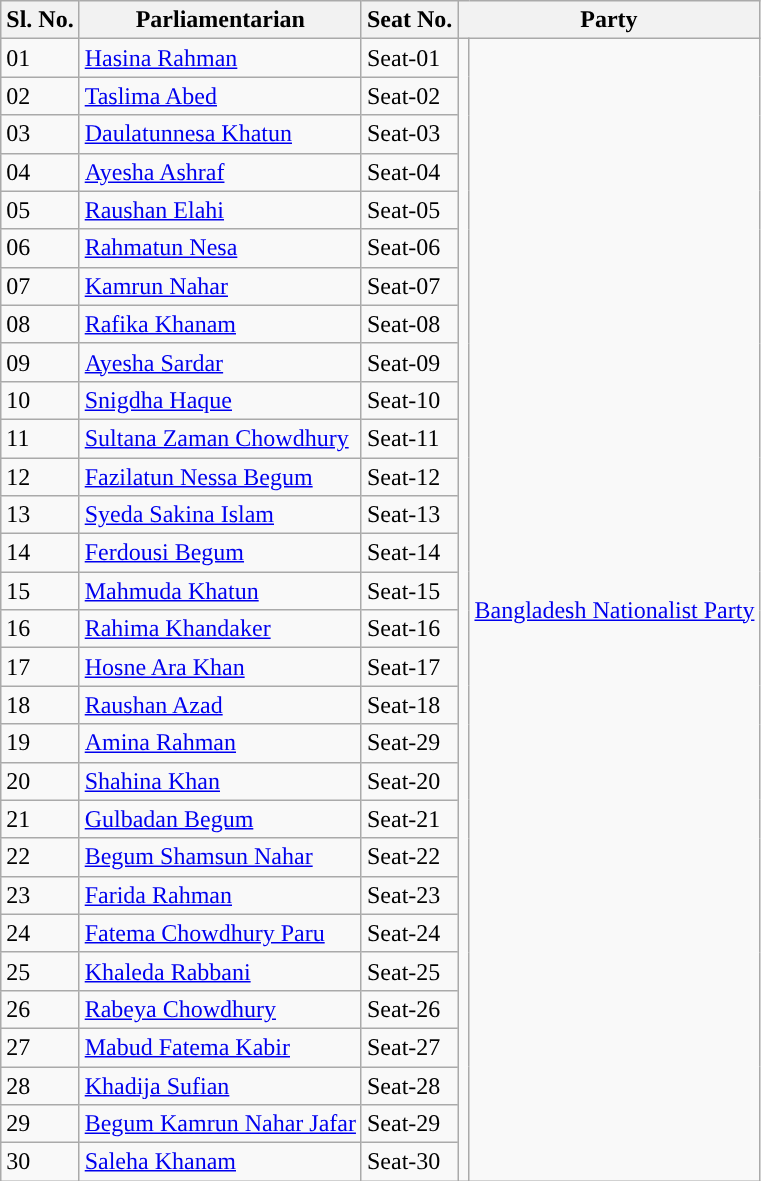<table class="wikitable sortable">
<tr>
<th>Sl. No.</th>
<th>Parliamentarian</th>
<th>Seat No.</th>
<th colspan="2">Party</th>
</tr>
<tr>
<td>01</td>
<td><a href='#'>Hasina Rahman</a></td>
<td>Seat-01</td>
<td rowspan="30" style="background-color:"></td>
<td rowspan="30"><a href='#'>Bangladesh Nationalist Party</a></td>
</tr>
<tr>
<td>02</td>
<td><a href='#'>Taslima Abed</a></td>
<td>Seat-02</td>
</tr>
<tr>
<td>03</td>
<td><a href='#'>Daulatunnesa Khatun</a></td>
<td>Seat-03</td>
</tr>
<tr>
<td>04</td>
<td><a href='#'>Ayesha Ashraf</a></td>
<td>Seat-04</td>
</tr>
<tr>
<td>05</td>
<td><a href='#'>Raushan Elahi</a></td>
<td>Seat-05</td>
</tr>
<tr>
<td>06</td>
<td><a href='#'>Rahmatun Nesa</a></td>
<td>Seat-06</td>
</tr>
<tr>
<td>07</td>
<td><a href='#'>Kamrun Nahar</a></td>
<td>Seat-07</td>
</tr>
<tr>
<td>08</td>
<td><a href='#'>Rafika Khanam</a></td>
<td>Seat-08</td>
</tr>
<tr>
<td>09</td>
<td><a href='#'>Ayesha Sardar</a></td>
<td>Seat-09</td>
</tr>
<tr>
<td>10</td>
<td><a href='#'>Snigdha Haque</a></td>
<td>Seat-10</td>
</tr>
<tr>
<td>11</td>
<td><a href='#'>Sultana Zaman Chowdhury</a></td>
<td>Seat-11</td>
</tr>
<tr>
<td>12</td>
<td><a href='#'>Fazilatun Nessa Begum</a></td>
<td>Seat-12</td>
</tr>
<tr>
<td>13</td>
<td><a href='#'>Syeda Sakina Islam</a></td>
<td>Seat-13</td>
</tr>
<tr>
<td>14</td>
<td><a href='#'>Ferdousi Begum</a></td>
<td>Seat-14</td>
</tr>
<tr>
<td>15</td>
<td><a href='#'>Mahmuda Khatun</a></td>
<td>Seat-15</td>
</tr>
<tr>
<td>16</td>
<td><a href='#'>Rahima Khandaker</a></td>
<td>Seat-16</td>
</tr>
<tr>
<td>17</td>
<td><a href='#'>Hosne Ara Khan</a></td>
<td>Seat-17</td>
</tr>
<tr>
<td>18</td>
<td><a href='#'>Raushan Azad</a></td>
<td>Seat-18</td>
</tr>
<tr>
<td>19</td>
<td><a href='#'>Amina Rahman</a></td>
<td>Seat-29</td>
</tr>
<tr>
<td>20</td>
<td><a href='#'>Shahina Khan</a></td>
<td>Seat-20</td>
</tr>
<tr>
<td>21</td>
<td><a href='#'>Gulbadan Begum</a></td>
<td>Seat-21</td>
</tr>
<tr>
<td>22</td>
<td><a href='#'>Begum Shamsun Nahar</a></td>
<td>Seat-22</td>
</tr>
<tr>
<td>23</td>
<td><a href='#'>Farida Rahman</a></td>
<td>Seat-23</td>
</tr>
<tr>
<td>24</td>
<td><a href='#'>Fatema Chowdhury Paru</a></td>
<td>Seat-24</td>
</tr>
<tr>
<td>25</td>
<td><a href='#'>Khaleda Rabbani</a></td>
<td>Seat-25</td>
</tr>
<tr>
<td>26</td>
<td><a href='#'>Rabeya Chowdhury</a></td>
<td>Seat-26</td>
</tr>
<tr>
<td>27</td>
<td><a href='#'>Mabud Fatema Kabir</a></td>
<td>Seat-27</td>
</tr>
<tr>
<td>28</td>
<td><a href='#'>Khadija Sufian</a></td>
<td>Seat-28</td>
</tr>
<tr>
<td>29</td>
<td><a href='#'>Begum Kamrun Nahar Jafar</a></td>
<td>Seat-29</td>
</tr>
<tr>
<td>30</td>
<td><a href='#'>Saleha Khanam</a></td>
<td>Seat-30</td>
</tr>
</table>
